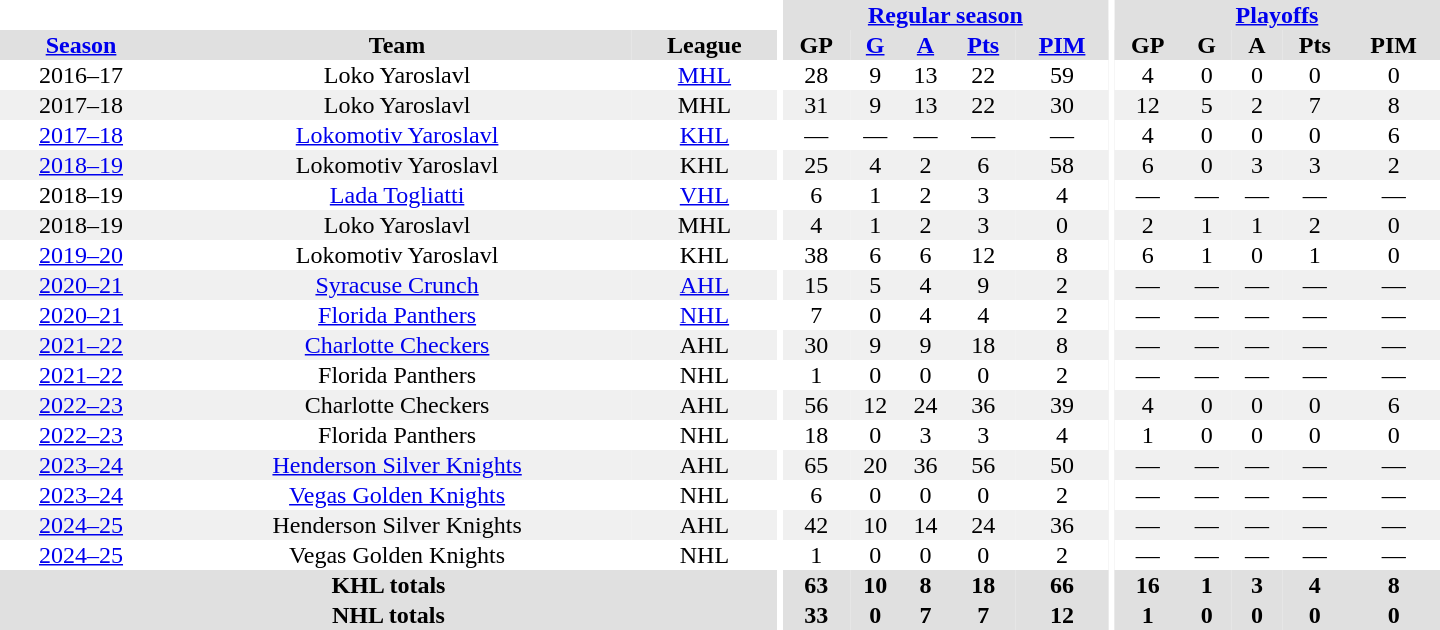<table border="0" cellpadding="1" cellspacing="0" style="text-align:center; width:60em">
<tr bgcolor="#e0e0e0">
<th colspan="3" bgcolor="#ffffff"></th>
<th rowspan="100" bgcolor="#ffffff"></th>
<th colspan="5"><a href='#'>Regular season</a></th>
<th rowspan="100" bgcolor="#ffffff"></th>
<th colspan="5"><a href='#'>Playoffs</a></th>
</tr>
<tr bgcolor="#e0e0e0">
<th><a href='#'>Season</a></th>
<th>Team</th>
<th>League</th>
<th>GP</th>
<th><a href='#'>G</a></th>
<th><a href='#'>A</a></th>
<th><a href='#'>Pts</a></th>
<th><a href='#'>PIM</a></th>
<th>GP</th>
<th>G</th>
<th>A</th>
<th>Pts</th>
<th>PIM</th>
</tr>
<tr>
<td>2016–17</td>
<td>Loko Yaroslavl</td>
<td><a href='#'>MHL</a></td>
<td>28</td>
<td>9</td>
<td>13</td>
<td>22</td>
<td>59</td>
<td>4</td>
<td>0</td>
<td>0</td>
<td>0</td>
<td>0</td>
</tr>
<tr bgcolor="#f0f0f0">
<td>2017–18</td>
<td>Loko Yaroslavl</td>
<td>MHL</td>
<td>31</td>
<td>9</td>
<td>13</td>
<td>22</td>
<td>30</td>
<td>12</td>
<td>5</td>
<td>2</td>
<td>7</td>
<td>8</td>
</tr>
<tr>
<td><a href='#'>2017–18</a></td>
<td><a href='#'>Lokomotiv Yaroslavl</a></td>
<td><a href='#'>KHL</a></td>
<td>—</td>
<td>—</td>
<td>—</td>
<td>—</td>
<td>—</td>
<td>4</td>
<td>0</td>
<td>0</td>
<td>0</td>
<td>6</td>
</tr>
<tr bgcolor="#f0f0f0">
<td><a href='#'>2018–19</a></td>
<td>Lokomotiv Yaroslavl</td>
<td>KHL</td>
<td>25</td>
<td>4</td>
<td>2</td>
<td>6</td>
<td>58</td>
<td>6</td>
<td>0</td>
<td>3</td>
<td>3</td>
<td>2</td>
</tr>
<tr>
<td>2018–19</td>
<td><a href='#'>Lada Togliatti</a></td>
<td><a href='#'>VHL</a></td>
<td>6</td>
<td>1</td>
<td>2</td>
<td>3</td>
<td>4</td>
<td>—</td>
<td>—</td>
<td>—</td>
<td>—</td>
<td>—</td>
</tr>
<tr bgcolor="#f0f0f0">
<td>2018–19</td>
<td>Loko Yaroslavl</td>
<td>MHL</td>
<td>4</td>
<td>1</td>
<td>2</td>
<td>3</td>
<td>0</td>
<td>2</td>
<td>1</td>
<td>1</td>
<td>2</td>
<td>0</td>
</tr>
<tr>
<td><a href='#'>2019–20</a></td>
<td>Lokomotiv Yaroslavl</td>
<td>KHL</td>
<td>38</td>
<td>6</td>
<td>6</td>
<td>12</td>
<td>8</td>
<td>6</td>
<td>1</td>
<td>0</td>
<td>1</td>
<td>0</td>
</tr>
<tr bgcolor="#f0f0f0">
<td><a href='#'>2020–21</a></td>
<td><a href='#'>Syracuse Crunch</a></td>
<td><a href='#'>AHL</a></td>
<td>15</td>
<td>5</td>
<td>4</td>
<td>9</td>
<td>2</td>
<td>—</td>
<td>—</td>
<td>—</td>
<td>—</td>
<td>—</td>
</tr>
<tr>
<td><a href='#'>2020–21</a></td>
<td><a href='#'>Florida Panthers</a></td>
<td><a href='#'>NHL</a></td>
<td>7</td>
<td>0</td>
<td>4</td>
<td>4</td>
<td>2</td>
<td>—</td>
<td>—</td>
<td>—</td>
<td>—</td>
<td>—</td>
</tr>
<tr bgcolor="#f0f0f0">
<td><a href='#'>2021–22</a></td>
<td><a href='#'>Charlotte Checkers</a></td>
<td>AHL</td>
<td>30</td>
<td>9</td>
<td>9</td>
<td>18</td>
<td>8</td>
<td>—</td>
<td>—</td>
<td>—</td>
<td>—</td>
<td>—</td>
</tr>
<tr>
<td><a href='#'>2021–22</a></td>
<td>Florida Panthers</td>
<td>NHL</td>
<td>1</td>
<td>0</td>
<td>0</td>
<td>0</td>
<td>2</td>
<td>—</td>
<td>—</td>
<td>—</td>
<td>—</td>
<td>—</td>
</tr>
<tr bgcolor="#f0f0f0">
<td><a href='#'>2022–23</a></td>
<td>Charlotte Checkers</td>
<td>AHL</td>
<td>56</td>
<td>12</td>
<td>24</td>
<td>36</td>
<td>39</td>
<td>4</td>
<td>0</td>
<td>0</td>
<td>0</td>
<td>6</td>
</tr>
<tr>
<td><a href='#'>2022–23</a></td>
<td>Florida Panthers</td>
<td>NHL</td>
<td>18</td>
<td>0</td>
<td>3</td>
<td>3</td>
<td>4</td>
<td>1</td>
<td>0</td>
<td>0</td>
<td>0</td>
<td>0</td>
</tr>
<tr bgcolor="#f0f0f0">
<td><a href='#'>2023–24</a></td>
<td><a href='#'>Henderson Silver Knights</a></td>
<td>AHL</td>
<td>65</td>
<td>20</td>
<td>36</td>
<td>56</td>
<td>50</td>
<td>—</td>
<td>—</td>
<td>—</td>
<td>—</td>
<td>—</td>
</tr>
<tr>
<td><a href='#'>2023–24</a></td>
<td><a href='#'>Vegas Golden Knights</a></td>
<td>NHL</td>
<td>6</td>
<td>0</td>
<td>0</td>
<td>0</td>
<td>2</td>
<td>—</td>
<td>—</td>
<td>—</td>
<td>—</td>
<td>—</td>
</tr>
<tr bgcolor="#f0f0f0">
<td><a href='#'>2024–25</a></td>
<td>Henderson Silver Knights</td>
<td>AHL</td>
<td>42</td>
<td>10</td>
<td>14</td>
<td>24</td>
<td>36</td>
<td>—</td>
<td>—</td>
<td>—</td>
<td>—</td>
<td>—</td>
</tr>
<tr>
<td><a href='#'>2024–25</a></td>
<td>Vegas Golden Knights</td>
<td>NHL</td>
<td>1</td>
<td>0</td>
<td>0</td>
<td>0</td>
<td>2</td>
<td>—</td>
<td>—</td>
<td>—</td>
<td>—</td>
<td>—</td>
</tr>
<tr bgcolor="#e0e0e0">
<th colspan="3">KHL totals</th>
<th>63</th>
<th>10</th>
<th>8</th>
<th>18</th>
<th>66</th>
<th>16</th>
<th>1</th>
<th>3</th>
<th>4</th>
<th>8</th>
</tr>
<tr bgcolor="#e0e0e0">
<th colspan="3">NHL totals</th>
<th>33</th>
<th>0</th>
<th>7</th>
<th>7</th>
<th>12</th>
<th>1</th>
<th>0</th>
<th>0</th>
<th>0</th>
<th>0</th>
</tr>
</table>
